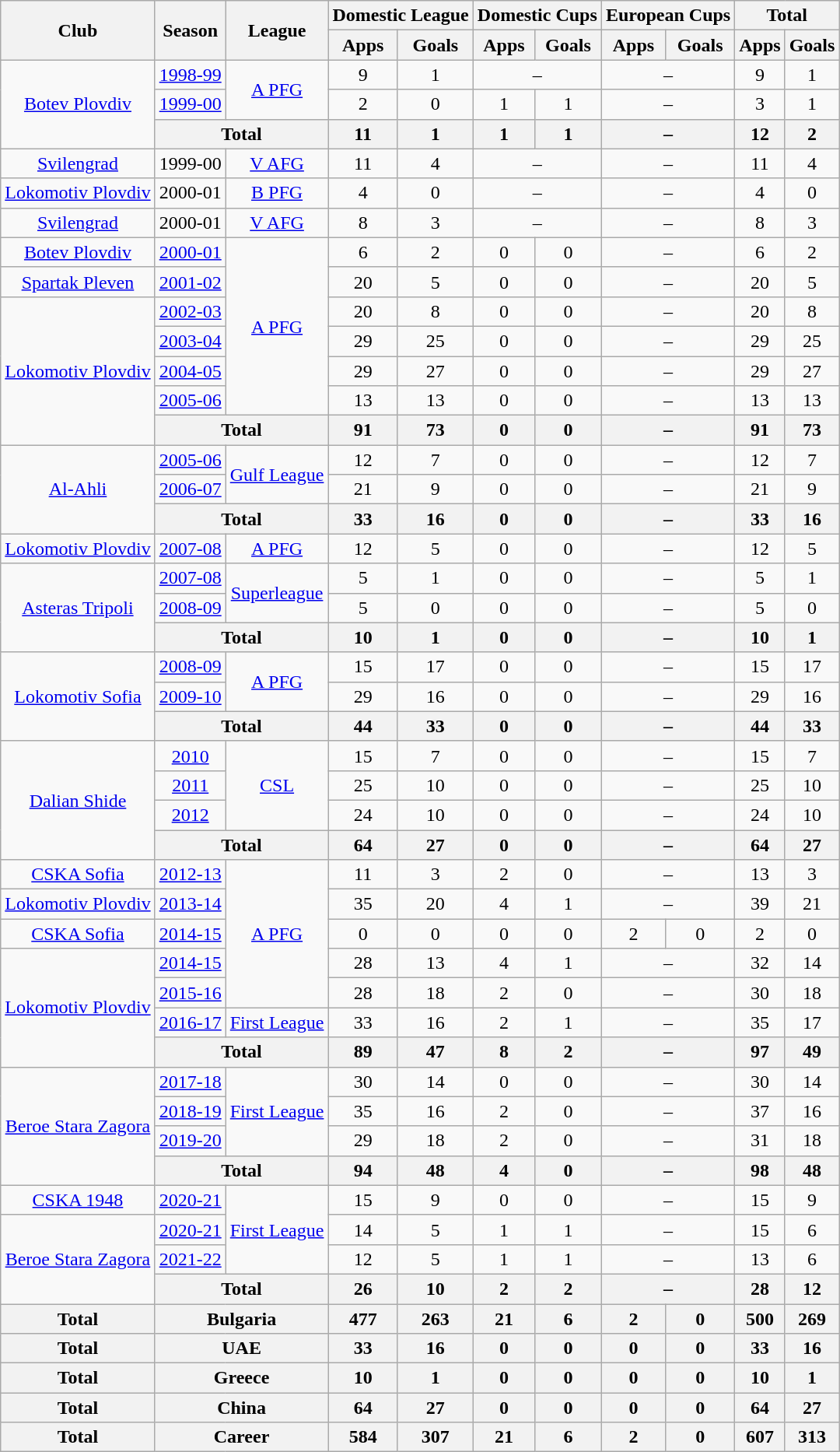<table class="wikitable" style="text-align: center;">
<tr>
<th rowspan="2">Club</th>
<th rowspan="2">Season</th>
<th rowspan="2">League</th>
<th colspan="2">Domestic League</th>
<th colspan="2">Domestic Cups</th>
<th colspan="2">European Cups</th>
<th colspan="2">Total</th>
</tr>
<tr>
<th>Apps</th>
<th>Goals</th>
<th>Apps</th>
<th>Goals</th>
<th>Apps</th>
<th>Goals</th>
<th>Apps</th>
<th>Goals</th>
</tr>
<tr>
<td rowspan="3" valign="center"><a href='#'>Botev Plovdiv</a></td>
<td><a href='#'>1998-99</a></td>
<td rowspan="2" valign="center"><a href='#'>A PFG</a></td>
<td>9</td>
<td>1</td>
<td colspan="2">–</td>
<td colspan="2">–</td>
<td>9</td>
<td>1</td>
</tr>
<tr>
<td><a href='#'>1999-00</a></td>
<td>2</td>
<td>0</td>
<td>1</td>
<td>1</td>
<td colspan="2">–</td>
<td>3</td>
<td>1</td>
</tr>
<tr>
<th colspan="2">Total</th>
<th>11</th>
<th>1</th>
<th>1</th>
<th>1</th>
<th colspan="2">–</th>
<th>12</th>
<th>2</th>
</tr>
<tr>
<td><a href='#'>Svilengrad</a></td>
<td>1999-00</td>
<td><a href='#'>V AFG</a></td>
<td>11</td>
<td>4</td>
<td colspan="2">–</td>
<td colspan="2">–</td>
<td>11</td>
<td>4</td>
</tr>
<tr>
<td><a href='#'>Lokomotiv Plovdiv</a></td>
<td>2000-01</td>
<td><a href='#'>B PFG</a></td>
<td>4</td>
<td>0</td>
<td colspan="2">–</td>
<td colspan="2">–</td>
<td>4</td>
<td>0</td>
</tr>
<tr>
<td><a href='#'>Svilengrad</a></td>
<td>2000-01</td>
<td><a href='#'>V AFG</a></td>
<td>8</td>
<td>3</td>
<td colspan="2">–</td>
<td colspan="2">–</td>
<td>8</td>
<td>3</td>
</tr>
<tr>
<td><a href='#'>Botev Plovdiv</a></td>
<td><a href='#'>2000-01</a></td>
<td rowspan="6"><a href='#'>A PFG</a></td>
<td>6</td>
<td>2</td>
<td>0</td>
<td>0</td>
<td colspan="2">–</td>
<td>6</td>
<td>2</td>
</tr>
<tr>
<td><a href='#'>Spartak Pleven</a></td>
<td><a href='#'>2001-02</a></td>
<td>20</td>
<td>5</td>
<td>0</td>
<td>0</td>
<td colspan="2">–</td>
<td>20</td>
<td>5</td>
</tr>
<tr>
<td rowspan="5" valign="center"><a href='#'>Lokomotiv Plovdiv</a></td>
<td><a href='#'>2002-03</a></td>
<td>20</td>
<td>8</td>
<td>0</td>
<td>0</td>
<td colspan="2">–</td>
<td>20</td>
<td>8</td>
</tr>
<tr>
<td><a href='#'>2003-04</a></td>
<td>29</td>
<td>25</td>
<td>0</td>
<td>0</td>
<td colspan="2">–</td>
<td>29</td>
<td>25</td>
</tr>
<tr>
<td><a href='#'>2004-05</a></td>
<td>29</td>
<td>27</td>
<td>0</td>
<td>0</td>
<td colspan="2">–</td>
<td>29</td>
<td>27</td>
</tr>
<tr>
<td><a href='#'>2005-06</a></td>
<td>13</td>
<td>13</td>
<td>0</td>
<td>0</td>
<td colspan="2">–</td>
<td>13</td>
<td>13</td>
</tr>
<tr>
<th colspan="2">Total</th>
<th>91</th>
<th>73</th>
<th>0</th>
<th>0</th>
<th colspan="2">–</th>
<th>91</th>
<th>73</th>
</tr>
<tr>
<td rowspan="3" valign="center"><a href='#'>Al-Ahli</a></td>
<td><a href='#'>2005-06</a></td>
<td rowspan="2" valign="center"><a href='#'>Gulf League</a></td>
<td>12</td>
<td>7</td>
<td>0</td>
<td>0</td>
<td colspan="2">–</td>
<td>12</td>
<td>7</td>
</tr>
<tr>
<td><a href='#'>2006-07</a></td>
<td>21</td>
<td>9</td>
<td>0</td>
<td>0</td>
<td colspan="2">–</td>
<td>21</td>
<td>9</td>
</tr>
<tr>
<th colspan="2">Total</th>
<th>33</th>
<th>16</th>
<th>0</th>
<th>0</th>
<th colspan="2">–</th>
<th>33</th>
<th>16</th>
</tr>
<tr>
<td><a href='#'>Lokomotiv Plovdiv</a></td>
<td><a href='#'>2007-08</a></td>
<td><a href='#'>A PFG</a></td>
<td>12</td>
<td>5</td>
<td>0</td>
<td>0</td>
<td colspan="2">–</td>
<td>12</td>
<td>5</td>
</tr>
<tr>
<td rowspan="3" valign="center"><a href='#'>Asteras Tripoli</a></td>
<td><a href='#'>2007-08</a></td>
<td rowspan="2" valign="center"><a href='#'>Superleague</a></td>
<td>5</td>
<td>1</td>
<td>0</td>
<td>0</td>
<td colspan="2">–</td>
<td>5</td>
<td>1</td>
</tr>
<tr>
<td><a href='#'>2008-09</a></td>
<td>5</td>
<td>0</td>
<td>0</td>
<td>0</td>
<td colspan="2">–</td>
<td>5</td>
<td>0</td>
</tr>
<tr>
<th colspan="2">Total</th>
<th>10</th>
<th>1</th>
<th>0</th>
<th>0</th>
<th colspan="2">–</th>
<th>10</th>
<th>1</th>
</tr>
<tr>
<td rowspan="3" valign="center"><a href='#'>Lokomotiv Sofia</a></td>
<td><a href='#'>2008-09</a></td>
<td rowspan="2" valign="center"><a href='#'>A PFG</a></td>
<td>15</td>
<td>17</td>
<td>0</td>
<td>0</td>
<td colspan="2">–</td>
<td>15</td>
<td>17</td>
</tr>
<tr>
<td><a href='#'>2009-10</a></td>
<td>29</td>
<td>16</td>
<td>0</td>
<td>0</td>
<td colspan="2">–</td>
<td>29</td>
<td>16</td>
</tr>
<tr>
<th colspan="2">Total</th>
<th>44</th>
<th>33</th>
<th>0</th>
<th>0</th>
<th colspan="2">–</th>
<th>44</th>
<th>33</th>
</tr>
<tr>
<td rowspan="4" valign="center"><a href='#'>Dalian Shide</a></td>
<td><a href='#'>2010</a></td>
<td rowspan="3" valign="center"><a href='#'>CSL</a></td>
<td>15</td>
<td>7</td>
<td>0</td>
<td>0</td>
<td colspan="2">–</td>
<td>15</td>
<td>7</td>
</tr>
<tr>
<td><a href='#'>2011</a></td>
<td>25</td>
<td>10</td>
<td>0</td>
<td>0</td>
<td colspan="2">–</td>
<td>25</td>
<td>10</td>
</tr>
<tr>
<td><a href='#'>2012</a></td>
<td>24</td>
<td>10</td>
<td>0</td>
<td>0</td>
<td colspan="2">–</td>
<td>24</td>
<td>10</td>
</tr>
<tr>
<th colspan="2">Total</th>
<th>64</th>
<th>27</th>
<th>0</th>
<th>0</th>
<th colspan="2">–</th>
<th>64</th>
<th>27</th>
</tr>
<tr>
<td><a href='#'>CSKA Sofia</a></td>
<td><a href='#'>2012-13</a></td>
<td rowspan="5"><a href='#'>A PFG</a></td>
<td>11</td>
<td>3</td>
<td>2</td>
<td>0</td>
<td colspan="2">–</td>
<td>13</td>
<td>3</td>
</tr>
<tr>
<td><a href='#'>Lokomotiv Plovdiv</a></td>
<td><a href='#'>2013-14</a></td>
<td>35</td>
<td>20</td>
<td>4</td>
<td>1</td>
<td colspan="2">–</td>
<td>39</td>
<td>21</td>
</tr>
<tr>
<td><a href='#'>CSKA Sofia</a></td>
<td><a href='#'>2014-15</a></td>
<td>0</td>
<td>0</td>
<td>0</td>
<td>0</td>
<td>2</td>
<td>0</td>
<td>2</td>
<td>0</td>
</tr>
<tr>
<td rowspan="4"><a href='#'>Lokomotiv Plovdiv</a></td>
<td><a href='#'>2014-15</a></td>
<td>28</td>
<td>13</td>
<td>4</td>
<td>1</td>
<td colspan="2">–</td>
<td>32</td>
<td>14</td>
</tr>
<tr>
<td><a href='#'>2015-16</a></td>
<td>28</td>
<td>18</td>
<td>2</td>
<td>0</td>
<td colspan="2">–</td>
<td>30</td>
<td>18</td>
</tr>
<tr>
<td><a href='#'>2016-17</a></td>
<td><a href='#'>First League</a></td>
<td>33</td>
<td>16</td>
<td>2</td>
<td>1</td>
<td colspan="2">–</td>
<td>35</td>
<td>17</td>
</tr>
<tr>
<th colspan="2">Total</th>
<th>89</th>
<th>47</th>
<th>8</th>
<th>2</th>
<th colspan="2">–</th>
<th>97</th>
<th>49</th>
</tr>
<tr>
<td rowspan="4"><a href='#'>Beroe Stara Zagora</a></td>
<td><a href='#'>2017-18</a></td>
<td rowspan="3"><a href='#'>First League</a></td>
<td>30</td>
<td>14</td>
<td>0</td>
<td>0</td>
<td colspan="2">–</td>
<td>30</td>
<td>14</td>
</tr>
<tr>
<td><a href='#'>2018-19</a></td>
<td>35</td>
<td>16</td>
<td>2</td>
<td>0</td>
<td colspan="2">–</td>
<td>37</td>
<td>16</td>
</tr>
<tr>
<td><a href='#'>2019-20</a></td>
<td>29</td>
<td>18</td>
<td>2</td>
<td>0</td>
<td colspan="2">–</td>
<td>31</td>
<td>18</td>
</tr>
<tr>
<th colspan="2">Total</th>
<th>94</th>
<th>48</th>
<th>4</th>
<th>0</th>
<th colspan="2">–</th>
<th>98</th>
<th>48</th>
</tr>
<tr>
<td><a href='#'>CSKA 1948</a></td>
<td><a href='#'>2020-21</a></td>
<td rowspan="3"><a href='#'>First League</a></td>
<td>15</td>
<td>9</td>
<td>0</td>
<td>0</td>
<td colspan="2">–</td>
<td>15</td>
<td>9</td>
</tr>
<tr>
<td rowspan="3"><a href='#'>Beroe Stara Zagora</a></td>
<td><a href='#'>2020-21</a></td>
<td>14</td>
<td>5</td>
<td>1</td>
<td>1</td>
<td colspan="2">–</td>
<td>15</td>
<td>6</td>
</tr>
<tr>
<td><a href='#'>2021-22</a></td>
<td>12</td>
<td>5</td>
<td>1</td>
<td>1</td>
<td colspan="2">–</td>
<td>13</td>
<td>6</td>
</tr>
<tr>
<th colspan="2">Total</th>
<th>26</th>
<th>10</th>
<th>2</th>
<th>2</th>
<th colspan="2">–</th>
<th>28</th>
<th>12</th>
</tr>
<tr>
<th colspan="1">Total</th>
<th colspan="2">Bulgaria</th>
<th>477</th>
<th>263</th>
<th>21</th>
<th>6</th>
<th>2</th>
<th>0</th>
<th>500</th>
<th>269</th>
</tr>
<tr>
<th colspan="1">Total</th>
<th colspan="2">UAE</th>
<th>33</th>
<th>16</th>
<th>0</th>
<th>0</th>
<th>0</th>
<th>0</th>
<th>33</th>
<th>16</th>
</tr>
<tr>
<th colspan="1">Total</th>
<th colspan="2">Greece</th>
<th>10</th>
<th>1</th>
<th>0</th>
<th>0</th>
<th>0</th>
<th>0</th>
<th>10</th>
<th>1</th>
</tr>
<tr>
<th colspan="1">Total</th>
<th colspan="2">China</th>
<th>64</th>
<th>27</th>
<th>0</th>
<th>0</th>
<th>0</th>
<th>0</th>
<th>64</th>
<th>27</th>
</tr>
<tr>
<th colspan="1">Total</th>
<th colspan="2">Career</th>
<th>584</th>
<th>307</th>
<th>21</th>
<th>6</th>
<th>2</th>
<th>0</th>
<th>607</th>
<th>313</th>
</tr>
</table>
